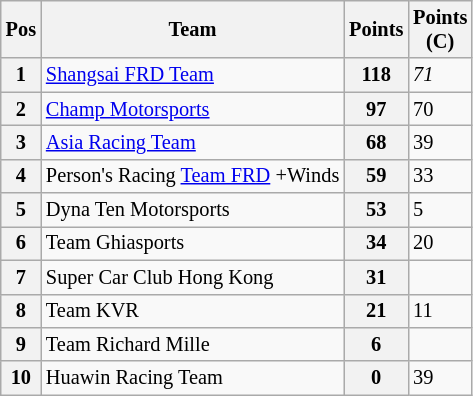<table class="wikitable sortable" style="font-size: 85%;">
<tr>
<th>Pos</th>
<th>Team</th>
<th>Points</th>
<th>Points<br>(C)</th>
</tr>
<tr>
<th>1</th>
<td><a href='#'>Shangsai FRD Team</a></td>
<th>118</th>
<td><em>71</em></td>
</tr>
<tr>
<th>2</th>
<td><a href='#'>Champ Motorsports</a></td>
<th>97</th>
<td>70</td>
</tr>
<tr>
<th>3</th>
<td><a href='#'>Asia Racing Team</a></td>
<th>68</th>
<td>39</td>
</tr>
<tr>
<th>4</th>
<td>Person's Racing <a href='#'>Team FRD</a> +Winds</td>
<th>59</th>
<td>33</td>
</tr>
<tr>
<th>5</th>
<td>Dyna Ten Motorsports</td>
<th>53</th>
<td>5</td>
</tr>
<tr>
<th>6</th>
<td>Team Ghiasports</td>
<th>34</th>
<td>20</td>
</tr>
<tr>
<th>7</th>
<td>Super Car Club Hong Kong</td>
<th>31</th>
<td></td>
</tr>
<tr>
<th>8</th>
<td>Team KVR</td>
<th>21</th>
<td>11</td>
</tr>
<tr>
<th>9</th>
<td>Team Richard Mille</td>
<th>6</th>
<td></td>
</tr>
<tr>
<th>10</th>
<td>Huawin Racing Team</td>
<th>0</th>
<td>39</td>
</tr>
</table>
